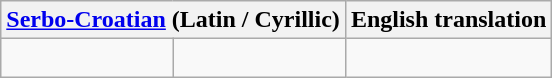<table class="wikitable">
<tr>
<th colspan="2"><a href='#'>Serbo-Croatian</a> (Latin / Cyrillic)</th>
<th>English translation</th>
</tr>
<tr>
<td><br></td>
<td><br></td>
<td><br></td>
</tr>
</table>
